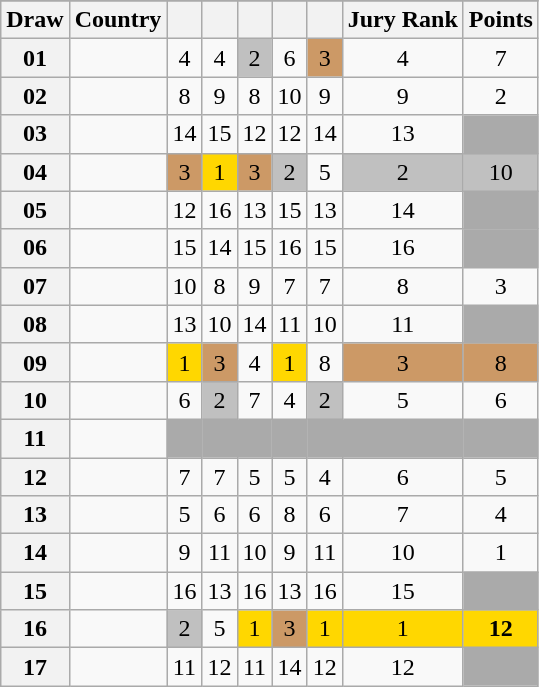<table class="sortable wikitable collapsible plainrowheaders" style="text-align:center;">
<tr>
</tr>
<tr>
<th scope="col">Draw</th>
<th scope="col">Country</th>
<th scope="col"><small></small></th>
<th scope="col"><small></small></th>
<th scope="col"><small></small></th>
<th scope="col"><small></small></th>
<th scope="col"><small></small></th>
<th scope="col">Jury Rank</th>
<th scope="col">Points</th>
</tr>
<tr>
<th scope="row" style="text-align:center;">01</th>
<td style="text-align:left;"></td>
<td>4</td>
<td>4</td>
<td style="background:silver;">2</td>
<td>6</td>
<td style="background:#CC9966;">3</td>
<td>4</td>
<td>7</td>
</tr>
<tr>
<th scope="row" style="text-align:center;">02</th>
<td style="text-align:left;"></td>
<td>8</td>
<td>9</td>
<td>8</td>
<td>10</td>
<td>9</td>
<td>9</td>
<td>2</td>
</tr>
<tr>
<th scope="row" style="text-align:center;">03</th>
<td style="text-align:left;"></td>
<td>14</td>
<td>15</td>
<td>12</td>
<td>12</td>
<td>14</td>
<td>13</td>
<td style="background:#AAAAAA;"></td>
</tr>
<tr>
<th scope="row" style="text-align:center;">04</th>
<td style="text-align:left;"></td>
<td style="background:#CC9966;">3</td>
<td style="background:gold;">1</td>
<td style="background:#CC9966;">3</td>
<td style="background:silver;">2</td>
<td>5</td>
<td style="background:silver;">2</td>
<td style="background:silver;">10</td>
</tr>
<tr>
<th scope="row" style="text-align:center;">05</th>
<td style="text-align:left;"></td>
<td>12</td>
<td>16</td>
<td>13</td>
<td>15</td>
<td>13</td>
<td>14</td>
<td style="background:#AAAAAA;"></td>
</tr>
<tr>
<th scope="row" style="text-align:center;">06</th>
<td style="text-align:left;"></td>
<td>15</td>
<td>14</td>
<td>15</td>
<td>16</td>
<td>15</td>
<td>16</td>
<td style="background:#AAAAAA;"></td>
</tr>
<tr>
<th scope="row" style="text-align:center;">07</th>
<td style="text-align:left;"></td>
<td>10</td>
<td>8</td>
<td>9</td>
<td>7</td>
<td>7</td>
<td>8</td>
<td>3</td>
</tr>
<tr>
<th scope="row" style="text-align:center;">08</th>
<td style="text-align:left;"></td>
<td>13</td>
<td>10</td>
<td>14</td>
<td>11</td>
<td>10</td>
<td>11</td>
<td style="background:#AAAAAA;"></td>
</tr>
<tr>
<th scope="row" style="text-align:center;">09</th>
<td style="text-align:left;"></td>
<td style="background:gold;">1</td>
<td style="background:#CC9966;">3</td>
<td>4</td>
<td style="background:gold;">1</td>
<td>8</td>
<td style="background:#CC9966;">3</td>
<td style="background:#CC9966;">8</td>
</tr>
<tr>
<th scope="row" style="text-align:center;">10</th>
<td align="left"></td>
<td>6</td>
<td style="background:silver;">2</td>
<td>7</td>
<td>4</td>
<td style="background:silver;">2</td>
<td>5</td>
<td>6</td>
</tr>
<tr class="sortbottom">
<th scope="row" style="text-align:center;">11</th>
<td style="text-align:left;"></td>
<td style="background:#AAAAAA;"></td>
<td style="background:#AAAAAA;"></td>
<td style="background:#AAAAAA;"></td>
<td style="background:#AAAAAA;"></td>
<td style="background:#AAAAAA;"></td>
<td style="background:#AAAAAA;"></td>
<td style="background:#AAAAAA;"></td>
</tr>
<tr>
<th scope="row" style="text-align:center;">12</th>
<td style="text-align:left;"></td>
<td>7</td>
<td>7</td>
<td>5</td>
<td>5</td>
<td>4</td>
<td>6</td>
<td>5</td>
</tr>
<tr>
<th scope="row" style="text-align:center;">13</th>
<td style="text-align:left;"></td>
<td>5</td>
<td>6</td>
<td>6</td>
<td>8</td>
<td>6</td>
<td>7</td>
<td>4</td>
</tr>
<tr>
<th scope="row" style="text-align:center;">14</th>
<td style="text-align:left;"></td>
<td>9</td>
<td>11</td>
<td>10</td>
<td>9</td>
<td>11</td>
<td>10</td>
<td>1</td>
</tr>
<tr>
<th scope="row" style="text-align:center;">15</th>
<td style="text-align:left;"></td>
<td>16</td>
<td>13</td>
<td>16</td>
<td>13</td>
<td>16</td>
<td>15</td>
<td style="background:#AAAAAA;"></td>
</tr>
<tr>
<th scope="row" style="text-align:center;">16</th>
<td style="text-align:left;"></td>
<td style="background:silver;">2</td>
<td>5</td>
<td style="background:gold;">1</td>
<td style="background:#CC9966;">3</td>
<td style="background:gold;">1</td>
<td style="background:gold;">1</td>
<td style="background:gold;"><strong>12</strong></td>
</tr>
<tr>
<th scope="row" style="text-align:center;">17</th>
<td style="text-align:left;"></td>
<td>11</td>
<td>12</td>
<td>11</td>
<td>14</td>
<td>12</td>
<td>12</td>
<td style="background:#AAAAAA;"></td>
</tr>
</table>
